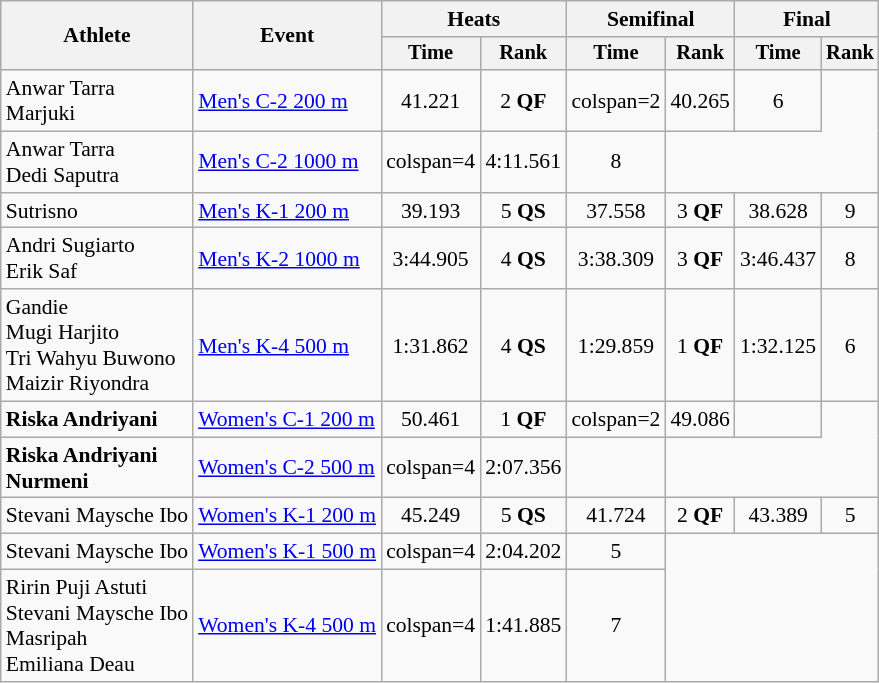<table class=wikitable style=font-size:90%;text-align:center>
<tr>
<th rowspan=2>Athlete</th>
<th rowspan=2>Event</th>
<th colspan=2>Heats</th>
<th colspan=2>Semifinal</th>
<th colspan=2>Final</th>
</tr>
<tr style="font-size:95%">
<th>Time</th>
<th>Rank</th>
<th>Time</th>
<th>Rank</th>
<th>Time</th>
<th>Rank</th>
</tr>
<tr>
<td align=left>Anwar Tarra<br>Marjuki</td>
<td align=left><a href='#'>Men's C-2 200 m</a></td>
<td>41.221</td>
<td>2 <strong>QF</strong></td>
<td>colspan=2 </td>
<td>40.265</td>
<td>6</td>
</tr>
<tr>
<td align=left>Anwar Tarra<br>Dedi Saputra</td>
<td align=left><a href='#'>Men's C-2 1000 m</a></td>
<td>colspan=4 </td>
<td>4:11.561</td>
<td>8</td>
</tr>
<tr>
<td align=left>Sutrisno</td>
<td align=left><a href='#'>Men's K-1 200 m</a></td>
<td>39.193</td>
<td>5 <strong>QS</strong></td>
<td>37.558</td>
<td>3 <strong>QF</strong></td>
<td>38.628</td>
<td>9</td>
</tr>
<tr>
<td align=left>Andri Sugiarto<br>Erik Saf</td>
<td align=left><a href='#'>Men's K-2 1000 m</a></td>
<td>3:44.905</td>
<td>4 <strong>QS</strong></td>
<td>3:38.309</td>
<td>3 <strong>QF</strong></td>
<td>3:46.437</td>
<td>8</td>
</tr>
<tr>
<td align=left>Gandie<br>Mugi Harjito<br>Tri Wahyu Buwono<br>Maizir Riyondra</td>
<td align=left><a href='#'>Men's K-4 500 m</a></td>
<td>1:31.862</td>
<td>4 <strong>QS</strong></td>
<td>1:29.859</td>
<td>1 <strong>QF</strong></td>
<td>1:32.125</td>
<td>6</td>
</tr>
<tr>
<td align=left><strong>Riska Andriyani</strong></td>
<td align=left><a href='#'>Women's C-1 200 m</a></td>
<td>50.461</td>
<td>1 <strong>QF</strong></td>
<td>colspan=2 </td>
<td>49.086</td>
<td></td>
</tr>
<tr>
<td align=left><strong>Riska Andriyani<br>Nurmeni</strong></td>
<td align=left><a href='#'>Women's C-2 500 m</a></td>
<td>colspan=4 </td>
<td>2:07.356</td>
<td></td>
</tr>
<tr>
<td align=left>Stevani Maysche Ibo</td>
<td align=left><a href='#'>Women's K-1 200 m</a></td>
<td>45.249</td>
<td>5 <strong>QS</strong></td>
<td>41.724</td>
<td>2 <strong>QF</strong></td>
<td>43.389</td>
<td>5</td>
</tr>
<tr>
<td align=left>Stevani Maysche Ibo</td>
<td align=left><a href='#'>Women's K-1 500 m</a></td>
<td>colspan=4 </td>
<td>2:04.202</td>
<td>5</td>
</tr>
<tr>
<td align=left>Ririn Puji Astuti<br>Stevani Maysche Ibo<br>Masripah<br>Emiliana Deau</td>
<td align=left><a href='#'>Women's K-4 500 m</a></td>
<td>colspan=4 </td>
<td>1:41.885</td>
<td>7</td>
</tr>
</table>
